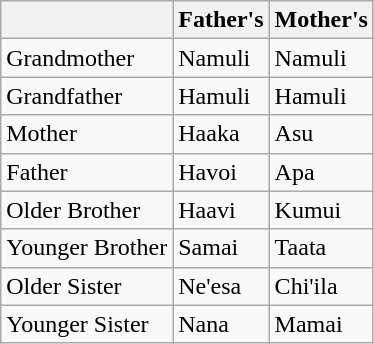<table class="wikitable">
<tr>
<th></th>
<th>Father's</th>
<th>Mother's</th>
</tr>
<tr>
<td>Grandmother</td>
<td>Namuli</td>
<td>Namuli</td>
</tr>
<tr>
<td>Grandfather</td>
<td>Hamuli</td>
<td>Hamuli</td>
</tr>
<tr>
<td>Mother</td>
<td>Haaka</td>
<td>Asu</td>
</tr>
<tr>
<td>Father</td>
<td>Havoi</td>
<td>Apa</td>
</tr>
<tr>
<td>Older Brother</td>
<td>Haavi</td>
<td>Kumui</td>
</tr>
<tr>
<td>Younger Brother</td>
<td>Samai</td>
<td>Taata</td>
</tr>
<tr>
<td>Older Sister</td>
<td>Ne'esa</td>
<td>Chi'ila</td>
</tr>
<tr>
<td>Younger Sister</td>
<td>Nana</td>
<td>Mamai</td>
</tr>
</table>
